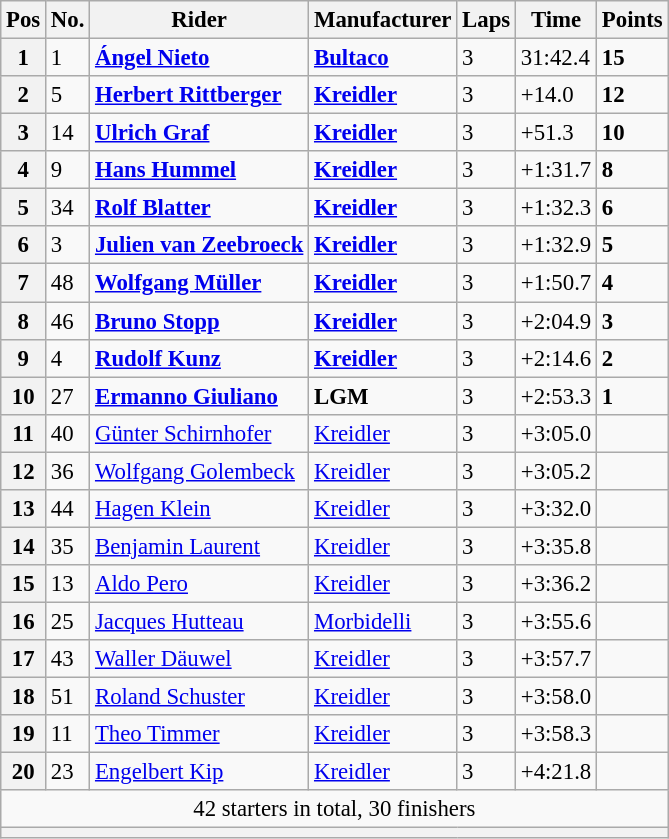<table class="wikitable" style="font-size: 95%;">
<tr>
<th>Pos</th>
<th>No.</th>
<th>Rider</th>
<th>Manufacturer</th>
<th>Laps</th>
<th>Time</th>
<th>Points</th>
</tr>
<tr>
<th>1</th>
<td>1</td>
<td> <strong><a href='#'>Ángel Nieto</a></strong></td>
<td><strong><a href='#'>Bultaco</a></strong></td>
<td>3</td>
<td>31:42.4</td>
<td><strong>15</strong></td>
</tr>
<tr>
<th>2</th>
<td>5</td>
<td> <strong><a href='#'>Herbert Rittberger</a></strong></td>
<td><strong><a href='#'>Kreidler</a></strong></td>
<td>3</td>
<td>+14.0</td>
<td><strong>12</strong></td>
</tr>
<tr>
<th>3</th>
<td>14</td>
<td> <strong><a href='#'>Ulrich Graf</a></strong></td>
<td><strong><a href='#'>Kreidler</a></strong></td>
<td>3</td>
<td>+51.3</td>
<td><strong>10</strong></td>
</tr>
<tr>
<th>4</th>
<td>9</td>
<td> <strong><a href='#'>Hans Hummel</a></strong></td>
<td><strong><a href='#'>Kreidler</a></strong></td>
<td>3</td>
<td>+1:31.7</td>
<td><strong>8</strong></td>
</tr>
<tr>
<th>5</th>
<td>34</td>
<td> <strong><a href='#'>Rolf Blatter</a></strong></td>
<td><strong><a href='#'>Kreidler</a></strong></td>
<td>3</td>
<td>+1:32.3</td>
<td><strong>6</strong></td>
</tr>
<tr>
<th>6</th>
<td>3</td>
<td> <strong><a href='#'>Julien van Zeebroeck</a></strong></td>
<td><strong><a href='#'>Kreidler</a></strong></td>
<td>3</td>
<td>+1:32.9</td>
<td><strong>5</strong></td>
</tr>
<tr>
<th>7</th>
<td>48</td>
<td> <strong><a href='#'>Wolfgang Müller</a></strong></td>
<td><strong><a href='#'>Kreidler</a></strong></td>
<td>3</td>
<td>+1:50.7</td>
<td><strong>4</strong></td>
</tr>
<tr>
<th>8</th>
<td>46</td>
<td> <strong><a href='#'>Bruno Stopp</a></strong></td>
<td><strong><a href='#'>Kreidler</a></strong></td>
<td>3</td>
<td>+2:04.9</td>
<td><strong>3</strong></td>
</tr>
<tr>
<th>9</th>
<td>4</td>
<td> <strong><a href='#'>Rudolf Kunz</a></strong></td>
<td><strong><a href='#'>Kreidler</a></strong></td>
<td>3</td>
<td>+2:14.6</td>
<td><strong>2</strong></td>
</tr>
<tr>
<th>10</th>
<td>27</td>
<td> <strong><a href='#'>Ermanno Giuliano</a></strong></td>
<td><strong>LGM</strong></td>
<td>3</td>
<td>+2:53.3</td>
<td><strong>1</strong></td>
</tr>
<tr>
<th>11</th>
<td>40</td>
<td> <a href='#'>Günter Schirnhofer</a></td>
<td><a href='#'>Kreidler</a></td>
<td>3</td>
<td>+3:05.0</td>
<td></td>
</tr>
<tr>
<th>12</th>
<td>36</td>
<td> <a href='#'>Wolfgang Golembeck</a></td>
<td><a href='#'>Kreidler</a></td>
<td>3</td>
<td>+3:05.2</td>
<td></td>
</tr>
<tr>
<th>13</th>
<td>44</td>
<td> <a href='#'>Hagen Klein</a></td>
<td><a href='#'>Kreidler</a></td>
<td>3</td>
<td>+3:32.0</td>
<td></td>
</tr>
<tr>
<th>14</th>
<td>35</td>
<td> <a href='#'>Benjamin Laurent</a></td>
<td><a href='#'>Kreidler</a></td>
<td>3</td>
<td>+3:35.8</td>
<td></td>
</tr>
<tr>
<th>15</th>
<td>13</td>
<td> <a href='#'>Aldo Pero</a></td>
<td><a href='#'>Kreidler</a></td>
<td>3</td>
<td>+3:36.2</td>
<td></td>
</tr>
<tr>
<th>16</th>
<td>25</td>
<td> <a href='#'>Jacques Hutteau</a></td>
<td><a href='#'>Morbidelli</a></td>
<td>3</td>
<td>+3:55.6</td>
<td></td>
</tr>
<tr>
<th>17</th>
<td>43</td>
<td> <a href='#'>Waller Däuwel</a></td>
<td><a href='#'>Kreidler</a></td>
<td>3</td>
<td>+3:57.7</td>
<td></td>
</tr>
<tr>
<th>18</th>
<td>51</td>
<td> <a href='#'>Roland Schuster</a></td>
<td><a href='#'>Kreidler</a></td>
<td>3</td>
<td>+3:58.0</td>
<td></td>
</tr>
<tr>
<th>19</th>
<td>11</td>
<td> <a href='#'>Theo Timmer</a></td>
<td><a href='#'>Kreidler</a></td>
<td>3</td>
<td>+3:58.3</td>
<td></td>
</tr>
<tr>
<th>20</th>
<td>23</td>
<td> <a href='#'>Engelbert Kip</a></td>
<td><a href='#'>Kreidler</a></td>
<td>3</td>
<td>+4:21.8</td>
<td></td>
</tr>
<tr>
<td colspan=7 align=center>42 starters in total, 30 finishers</td>
</tr>
<tr>
<th colspan=7></th>
</tr>
</table>
